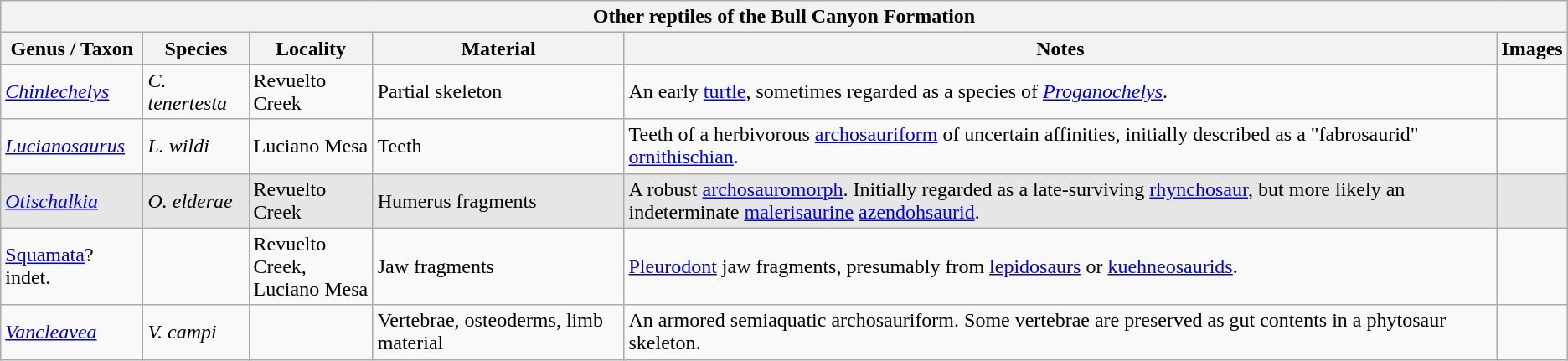<table class="wikitable" align="center">
<tr>
<th colspan="6" align="center"><strong>Other reptiles of the Bull Canyon Formation</strong></th>
</tr>
<tr>
<th>Genus / Taxon</th>
<th>Species</th>
<th>Locality</th>
<th>Material</th>
<th>Notes</th>
<th>Images</th>
</tr>
<tr>
<td><em><a href='#'>Chinlechelys</a></em></td>
<td><em>C. tenertesta</em></td>
<td>Revuelto Creek</td>
<td>Partial skeleton</td>
<td>An early <a href='#'>turtle</a>, sometimes regarded as a species of <em><a href='#'>Proganochelys</a></em>.</td>
<td></td>
</tr>
<tr>
<td><em><a href='#'>Lucianosaurus</a></em></td>
<td><em>L. wildi</em></td>
<td>Luciano Mesa</td>
<td>Teeth</td>
<td>Teeth of a herbivorous <a href='#'>archosauriform</a> of uncertain affinities, initially described as a "fabrosaurid" <a href='#'>ornithischian</a>.<em></em></td>
<td></td>
</tr>
<tr>
<td style="background:#E6E6E6;"><em><a href='#'>Otischalkia</a></em></td>
<td style="background:#E6E6E6;"><em>O. elderae</em></td>
<td style="background:#E6E6E6;">Revuelto Creek</td>
<td style="background:#E6E6E6;">Humerus fragments</td>
<td style="background:#E6E6E6;">A robust <a href='#'>archosauromorph</a>. Initially regarded as a late-surviving <a href='#'>rhynchosaur</a>, but more likely an indeterminate <a href='#'>malerisaurine</a> <a href='#'>azendohsaurid</a>.</td>
<td style="background:#E6E6E6;"></td>
</tr>
<tr>
<td><a href='#'>Squamata</a>? indet.</td>
<td></td>
<td>Revuelto Creek,<br>Luciano Mesa</td>
<td>Jaw fragments</td>
<td><a href='#'>Pleurodont</a> jaw fragments, presumably from <a href='#'>lepidosaurs</a> or <a href='#'>kuehneosaurids</a>.</td>
<td></td>
</tr>
<tr>
<td><em><a href='#'>Vancleavea</a></em></td>
<td><em>V. campi</em></td>
<td></td>
<td>Vertebrae, osteoderms, limb material</td>
<td>An armored semiaquatic archosauriform. Some vertebrae are preserved as gut contents in a phytosaur skeleton.</td>
<td></td>
</tr>
</table>
